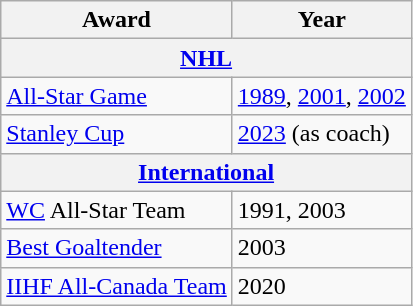<table class="wikitable">
<tr>
<th>Award</th>
<th>Year</th>
</tr>
<tr>
<th colspan="3"><a href='#'>NHL</a></th>
</tr>
<tr>
<td><a href='#'>All-Star Game</a></td>
<td><a href='#'>1989</a>, <a href='#'>2001</a>, <a href='#'>2002</a></td>
</tr>
<tr>
<td><a href='#'>Stanley Cup</a></td>
<td><a href='#'>2023</a> (as coach)</td>
</tr>
<tr>
<th colspan="3"><a href='#'>International</a></th>
</tr>
<tr>
<td><a href='#'>WC</a> All-Star Team</td>
<td>1991, 2003</td>
</tr>
<tr>
<td><a href='#'>Best Goaltender</a></td>
<td>2003</td>
</tr>
<tr>
<td><a href='#'>IIHF All-Canada Team</a></td>
<td>2020</td>
</tr>
</table>
